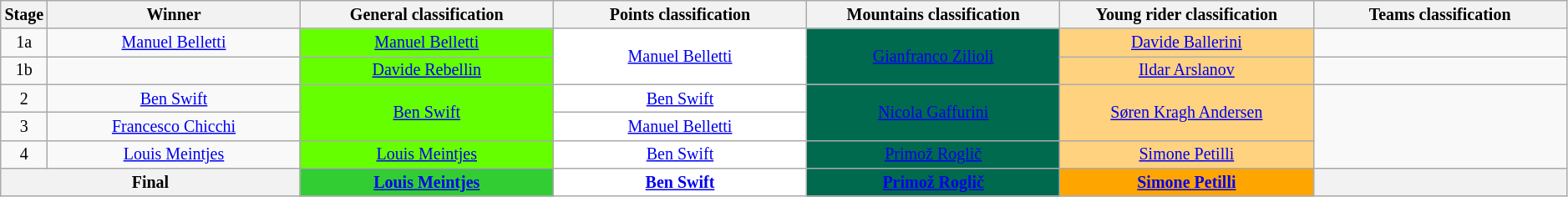<table class=wikitable style="text-align: center; font-size:smaller;">
<tr>
<th style="width:1%;">Stage</th>
<th style="width:16.5%;">Winner</th>
<th style="width:16.5%;">General classification<br></th>
<th style="width:16.5%;">Points classification<br></th>
<th style="width:16.5%;">Mountains classification<br></th>
<th style="width:16.5%;">Young rider classification<br></th>
<th style="width:16.5%;">Teams classification<br></th>
</tr>
<tr>
<td>1a</td>
<td><a href='#'>Manuel Belletti</a></td>
<td style="background-color:#66FF00;"><a href='#'>Manuel Belletti</a></td>
<td style="background:white;" rowspan=2><a href='#'>Manuel Belletti</a></td>
<td style="background-color:#006A4E;" rowspan=2><a href='#'>Gianfranco Zilioli</a></td>
<td style="background:#FFD27F;"><a href='#'>Davide Ballerini</a></td>
<td></td>
</tr>
<tr>
<td>1b</td>
<td></td>
<td style="background-color:#66FF00;"><a href='#'>Davide Rebellin</a></td>
<td style="background:#FFD27F;"><a href='#'>Ildar Arslanov</a></td>
<td></td>
</tr>
<tr>
<td>2</td>
<td><a href='#'>Ben Swift</a></td>
<td style="background-color:#66FF00;" rowspan=2><a href='#'>Ben Swift</a></td>
<td style="background:white;"><a href='#'>Ben Swift</a></td>
<td style="background-color:#006A4E;" rowspan=2><a href='#'>Nicola Gaffurini</a></td>
<td style="background:#FFD27F;" rowspan=2><a href='#'>Søren Kragh Andersen</a></td>
<td rowspan=3></td>
</tr>
<tr>
<td>3</td>
<td><a href='#'>Francesco Chicchi</a></td>
<td style="background:white;"><a href='#'>Manuel Belletti</a></td>
</tr>
<tr>
<td>4</td>
<td><a href='#'>Louis Meintjes</a></td>
<td style="background-color:#66FF00;"><a href='#'>Louis Meintjes</a></td>
<td style="background:white;"><a href='#'>Ben Swift</a></td>
<td style="background-color:#006A4E;"><a href='#'>Primož Roglič</a></td>
<td style="background:#FFD27F;"><a href='#'>Simone Petilli</a></td>
</tr>
<tr>
<th colspan=2>Final</th>
<th style="background-color:limegreen;"><a href='#'>Louis Meintjes</a></th>
<th style="background:white;"><a href='#'>Ben Swift</a></th>
<th style="background-color:#006A4E;"><a href='#'>Primož Roglič</a></th>
<th style="background:orange;"><a href='#'>Simone Petilli</a></th>
<th></th>
</tr>
</table>
